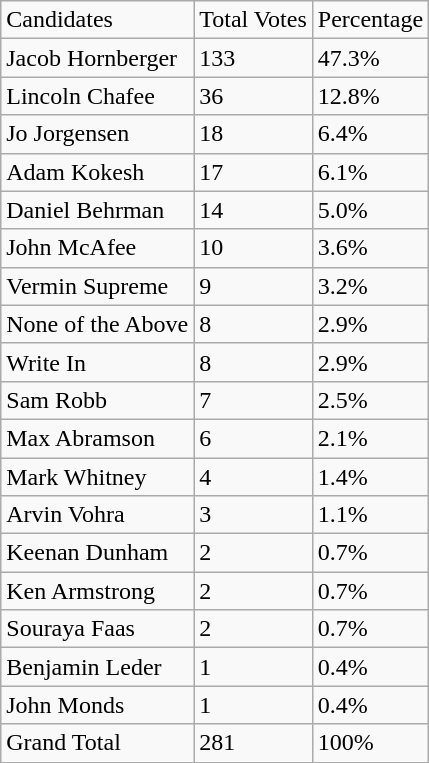<table class="wikitable">
<tr>
<td>Candidates</td>
<td>Total Votes</td>
<td>Percentage</td>
</tr>
<tr>
<td>Jacob  Hornberger</td>
<td>133</td>
<td>47.3%</td>
</tr>
<tr>
<td>Lincoln Chafee</td>
<td>36</td>
<td>12.8%</td>
</tr>
<tr>
<td>Jo Jorgensen</td>
<td>18</td>
<td>6.4%</td>
</tr>
<tr>
<td>Adam Kokesh</td>
<td>17</td>
<td>6.1%</td>
</tr>
<tr>
<td>Daniel Behrman</td>
<td>14</td>
<td>5.0%</td>
</tr>
<tr>
<td>John McAfee</td>
<td>10</td>
<td>3.6%</td>
</tr>
<tr>
<td>Vermin Supreme</td>
<td>9</td>
<td>3.2%</td>
</tr>
<tr>
<td>None of the Above</td>
<td>8</td>
<td>2.9%</td>
</tr>
<tr>
<td>Write In</td>
<td>8</td>
<td>2.9%</td>
</tr>
<tr>
<td>Sam Robb</td>
<td>7</td>
<td>2.5%</td>
</tr>
<tr>
<td>Max Abramson</td>
<td>6</td>
<td>2.1%</td>
</tr>
<tr>
<td>Mark Whitney</td>
<td>4</td>
<td>1.4%</td>
</tr>
<tr>
<td>Arvin Vohra</td>
<td>3</td>
<td>1.1%</td>
</tr>
<tr>
<td>Keenan Dunham</td>
<td>2</td>
<td>0.7%</td>
</tr>
<tr>
<td>Ken Armstrong</td>
<td>2</td>
<td>0.7%</td>
</tr>
<tr>
<td>Souraya Faas</td>
<td>2</td>
<td>0.7%</td>
</tr>
<tr>
<td>Benjamin Leder</td>
<td>1</td>
<td>0.4%</td>
</tr>
<tr>
<td>John Monds</td>
<td>1</td>
<td>0.4%</td>
</tr>
<tr>
<td>Grand Total</td>
<td>281</td>
<td>100%</td>
</tr>
</table>
